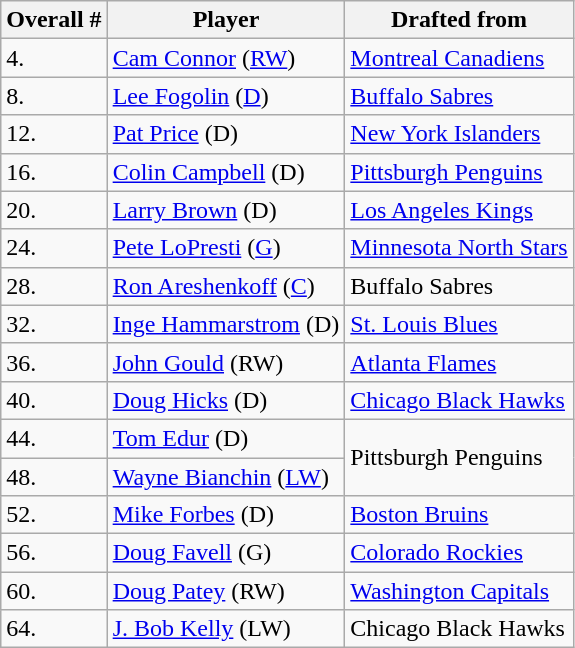<table class="wikitable sortable">
<tr>
<th>Overall #</th>
<th>Player</th>
<th>Drafted from</th>
</tr>
<tr>
<td>4.</td>
<td><a href='#'>Cam Connor</a> (<a href='#'>RW</a>)</td>
<td><a href='#'>Montreal Canadiens</a></td>
</tr>
<tr>
<td>8.</td>
<td><a href='#'>Lee Fogolin</a> (<a href='#'>D</a>)</td>
<td><a href='#'>Buffalo Sabres</a></td>
</tr>
<tr>
<td>12.</td>
<td><a href='#'>Pat Price</a> (D)</td>
<td><a href='#'>New York Islanders</a></td>
</tr>
<tr>
<td>16.</td>
<td><a href='#'>Colin Campbell</a> (D)</td>
<td><a href='#'>Pittsburgh Penguins</a></td>
</tr>
<tr>
<td>20.</td>
<td><a href='#'>Larry Brown</a> (D)</td>
<td><a href='#'>Los Angeles Kings</a></td>
</tr>
<tr>
<td>24.</td>
<td><a href='#'>Pete LoPresti</a> (<a href='#'>G</a>)</td>
<td><a href='#'>Minnesota North Stars</a></td>
</tr>
<tr>
<td>28.</td>
<td><a href='#'>Ron Areshenkoff</a> (<a href='#'>C</a>)</td>
<td>Buffalo Sabres</td>
</tr>
<tr>
<td>32.</td>
<td><a href='#'>Inge Hammarstrom</a> (D)</td>
<td><a href='#'>St. Louis Blues</a></td>
</tr>
<tr>
<td>36.</td>
<td><a href='#'>John Gould</a> (RW)</td>
<td><a href='#'>Atlanta Flames</a></td>
</tr>
<tr>
<td>40.</td>
<td><a href='#'>Doug Hicks</a> (D)</td>
<td><a href='#'>Chicago Black Hawks</a></td>
</tr>
<tr>
<td>44.</td>
<td><a href='#'>Tom Edur</a> (D)</td>
<td rowspan="2">Pittsburgh Penguins</td>
</tr>
<tr>
<td>48.</td>
<td><a href='#'>Wayne Bianchin</a> (<a href='#'>LW</a>)</td>
</tr>
<tr>
<td>52.</td>
<td><a href='#'>Mike Forbes</a> (D)</td>
<td><a href='#'>Boston Bruins</a></td>
</tr>
<tr>
<td>56.</td>
<td><a href='#'>Doug Favell</a> (G)</td>
<td><a href='#'>Colorado Rockies</a></td>
</tr>
<tr>
<td>60.</td>
<td><a href='#'>Doug Patey</a> (RW)</td>
<td><a href='#'>Washington Capitals</a></td>
</tr>
<tr>
<td>64.</td>
<td><a href='#'>J. Bob Kelly</a> (LW)</td>
<td>Chicago Black Hawks</td>
</tr>
</table>
